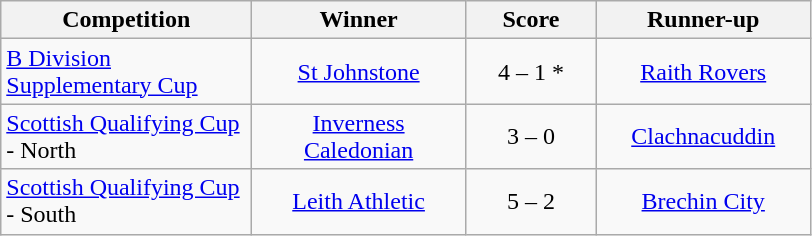<table class="wikitable" style="text-align: center;">
<tr>
<th width=160>Competition</th>
<th width=135>Winner</th>
<th width=80>Score</th>
<th width=135>Runner-up</th>
</tr>
<tr>
<td align=left><a href='#'>B Division Supplementary Cup</a></td>
<td><a href='#'>St Johnstone</a></td>
<td>4 – 1 *</td>
<td><a href='#'>Raith Rovers</a></td>
</tr>
<tr>
<td align=left><a href='#'>Scottish Qualifying Cup</a> - North</td>
<td><a href='#'>Inverness Caledonian</a></td>
<td>3 – 0</td>
<td><a href='#'>Clachnacuddin</a></td>
</tr>
<tr>
<td align=left><a href='#'>Scottish Qualifying Cup</a> - South</td>
<td><a href='#'>Leith Athletic</a></td>
<td>5 – 2</td>
<td><a href='#'>Brechin City</a></td>
</tr>
</table>
